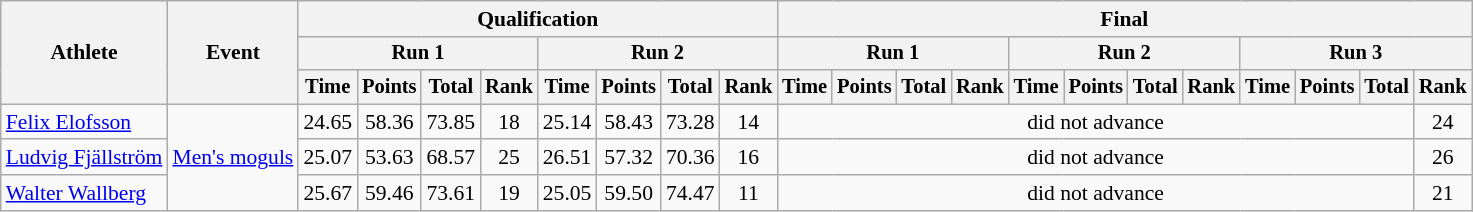<table class="wikitable" style="font-size:90%">
<tr>
<th rowspan=3>Athlete</th>
<th rowspan=3>Event</th>
<th colspan=8>Qualification</th>
<th colspan=12>Final</th>
</tr>
<tr style="font-size:95%">
<th colspan=4>Run 1</th>
<th colspan=4>Run 2</th>
<th colspan=4>Run 1</th>
<th colspan=4>Run 2</th>
<th colspan=4>Run 3</th>
</tr>
<tr style="font-size:95%">
<th>Time</th>
<th>Points</th>
<th>Total</th>
<th>Rank</th>
<th>Time</th>
<th>Points</th>
<th>Total</th>
<th>Rank</th>
<th>Time</th>
<th>Points</th>
<th>Total</th>
<th>Rank</th>
<th>Time</th>
<th>Points</th>
<th>Total</th>
<th>Rank</th>
<th>Time</th>
<th>Points</th>
<th>Total</th>
<th>Rank</th>
</tr>
<tr align=center>
<td align=left><a href='#'>Felix Elofsson</a></td>
<td align=left rowspan=3><a href='#'>Men's moguls</a></td>
<td>24.65</td>
<td>58.36</td>
<td>73.85</td>
<td>18</td>
<td>25.14</td>
<td>58.43</td>
<td>73.28</td>
<td>14</td>
<td colspan=11>did not advance</td>
<td>24</td>
</tr>
<tr align=center>
<td align=left><a href='#'>Ludvig Fjällström</a></td>
<td>25.07</td>
<td>53.63</td>
<td>68.57</td>
<td>25</td>
<td>26.51</td>
<td>57.32</td>
<td>70.36</td>
<td>16</td>
<td colspan=11>did not advance</td>
<td>26</td>
</tr>
<tr align=center>
<td align=left><a href='#'>Walter Wallberg</a></td>
<td>25.67</td>
<td>59.46</td>
<td>73.61</td>
<td>19</td>
<td>25.05</td>
<td>59.50</td>
<td>74.47</td>
<td>11</td>
<td colspan=11>did not advance</td>
<td>21</td>
</tr>
</table>
